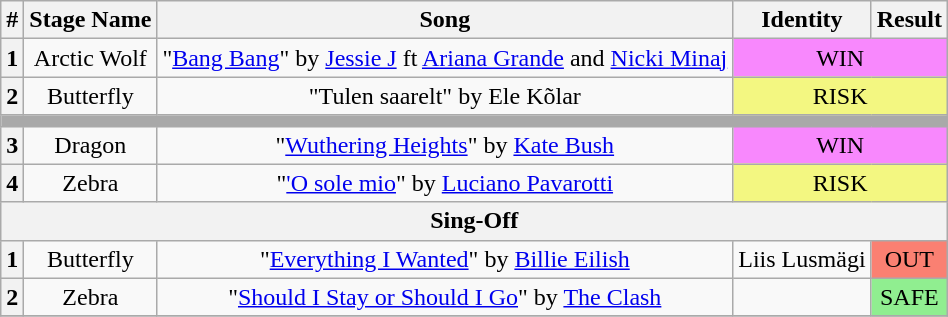<table class="wikitable plainrowheaders" style="text-align: center;">
<tr>
<th>#</th>
<th>Stage Name</th>
<th>Song</th>
<th>Identity</th>
<th>Result</th>
</tr>
<tr>
<th>1</th>
<td>Arctic Wolf</td>
<td>"<a href='#'>Bang Bang</a>" by <a href='#'>Jessie J</a> ft <a href='#'>Ariana Grande</a> and <a href='#'>Nicki Minaj</a></td>
<td colspan="2" bgcolor="#F888FD">WIN</td>
</tr>
<tr>
<th>2</th>
<td>Butterfly</td>
<td>"Tulen saarelt" by Ele Kõlar</td>
<td colspan="2" bgcolor="#F3F781">RISK</td>
</tr>
<tr>
<td colspan="5" style="background:darkgray"></td>
</tr>
<tr>
<th>3</th>
<td>Dragon</td>
<td>"<a href='#'>Wuthering Heights</a>" by <a href='#'>Kate Bush</a></td>
<td colspan="2" bgcolor="#F888FD">WIN</td>
</tr>
<tr>
<th>4</th>
<td>Zebra</td>
<td>"<a href='#'>'O sole mio</a>" by <a href='#'>Luciano Pavarotti</a></td>
<td colspan="2" bgcolor="#F3F781">RISK</td>
</tr>
<tr>
<th colspan="5">Sing-Off</th>
</tr>
<tr>
<th>1</th>
<td>Butterfly</td>
<td>"<a href='#'>Everything I Wanted</a>" by <a href='#'>Billie Eilish</a></td>
<td>Liis Lusmägi</td>
<td bgcolor="salmon">OUT</td>
</tr>
<tr>
<th>2</th>
<td>Zebra</td>
<td>"<a href='#'>Should I Stay or Should I Go</a>" by <a href='#'>The Clash</a></td>
<td></td>
<td bgcolor="lightgreen">SAFE</td>
</tr>
<tr>
</tr>
</table>
